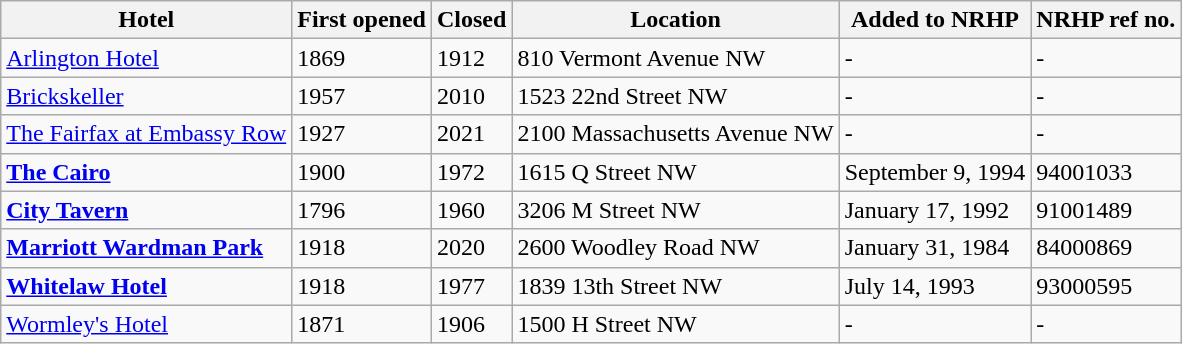<table class="wikitable sortable">
<tr>
<th>Hotel</th>
<th>First opened</th>
<th>Closed</th>
<th>Location</th>
<th>Added to NRHP</th>
<th>NRHP ref no.</th>
</tr>
<tr>
<td><a href='#'>Arlington Hotel</a></td>
<td>1869</td>
<td>1912</td>
<td data-sort-value="Vermont Avenue NW, 1810">810 Vermont Avenue NW</td>
<td>-</td>
<td>-</td>
</tr>
<tr>
<td><a href='#'>Brickskeller</a></td>
<td>1957</td>
<td>2010</td>
<td data-sort-value="22nd Street NW, 1523">1523 22nd Street NW</td>
<td>-</td>
<td>-</td>
</tr>
<tr>
<td data-sort-value="Fairfax at Embassy Row, The"><a href='#'>The Fairfax at Embassy Row</a></td>
<td>1927</td>
<td>2021</td>
<td data-sort-value="Massachusetts Avenue NW, 2100">2100 Massachusetts Avenue NW</td>
<td>-</td>
<td>-</td>
</tr>
<tr>
<td data-sort-value="Cairo, The"><strong><a href='#'>The Cairo</a></strong></td>
<td>1900</td>
<td>1972</td>
<td data-sort-value="Q Street NW, 1615">1615 Q Street NW</td>
<td>September 9, 1994</td>
<td>94001033</td>
</tr>
<tr>
<td><a href='#'><strong>City Tavern</strong></a></td>
<td>1796</td>
<td>1960</td>
<td data-sort-value="M Street NW, 3206">3206 M Street NW</td>
<td>January 17, 1992</td>
<td>91001489</td>
</tr>
<tr>
<td><strong><a href='#'>Marriott Wardman Park</a></strong></td>
<td>1918</td>
<td>2020</td>
<td data-sort-value="Woodley Road NW, 2600">2600 Woodley Road NW</td>
<td>January 31, 1984</td>
<td>84000869</td>
</tr>
<tr>
<td><strong><a href='#'>Whitelaw Hotel</a></strong></td>
<td>1918</td>
<td>1977</td>
<td data-sort-value="13th Street NW, 1839">1839 13th Street NW</td>
<td>July 14, 1993</td>
<td>93000595</td>
</tr>
<tr>
<td><a href='#'>Wormley's Hotel</a></td>
<td>1871</td>
<td>1906</td>
<td data-sort-value="H Street NW, 1500">1500 H Street NW</td>
<td>-</td>
<td>-</td>
</tr>
</table>
